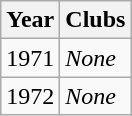<table class="wikitable">
<tr>
<th>Year</th>
<th>Clubs</th>
</tr>
<tr>
<td>1971</td>
<td><em>None</em></td>
</tr>
<tr>
<td>1972</td>
<td><em>None</em></td>
</tr>
</table>
